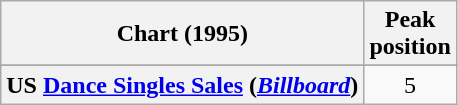<table class="wikitable sortable plainrowheaders" style="text-align:center">
<tr>
<th scope="col">Chart (1995)</th>
<th scope="col">Peak<br>position</th>
</tr>
<tr>
</tr>
<tr>
</tr>
<tr>
</tr>
<tr>
<th scope="row">US <a href='#'>Dance Singles Sales</a> (<em><a href='#'>Billboard</a></em>)</th>
<td>5</td>
</tr>
</table>
